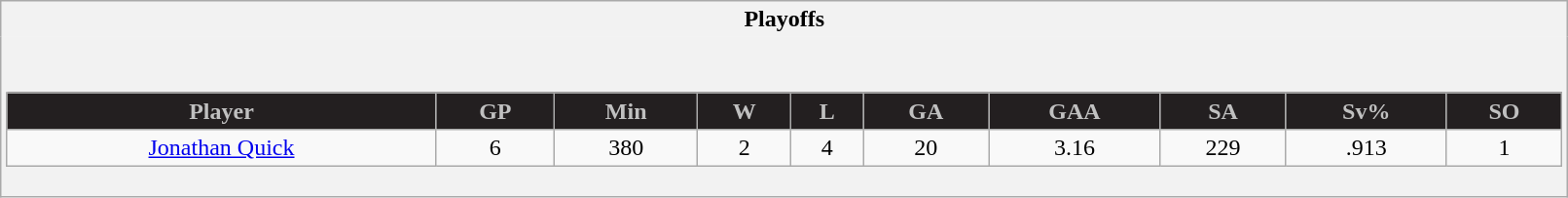<table class="wikitable"  style="width:85%;">
<tr>
<th style="border: 0;">Playoffs</th>
</tr>
<tr>
<td style="background: #f2f2f2; border: 0; text-align: center;"><br><table class="wikitable sortable" style="width:100%;">
<tr style="text-align:center; background:#ddd;">
<th style="background:#231F20; color:silver">Player</th>
<th style="background:#231F20; color:silver">GP</th>
<th style="background:#231F20; color:silver">Min</th>
<th style="background:#231F20; color:silver">W</th>
<th style="background:#231F20; color:silver">L</th>
<th style="background:#231F20; color:silver">GA</th>
<th style="background:#231F20; color:silver">GAA</th>
<th style="background:#231F20; color:silver">SA</th>
<th style="background:#231F20; color:silver">Sv%</th>
<th style="background:#231F20; color:silver">SO</th>
</tr>
<tr align=center>
<td><a href='#'>Jonathan Quick</a></td>
<td>6</td>
<td>380</td>
<td>2</td>
<td>4</td>
<td>20</td>
<td>3.16</td>
<td>229</td>
<td>.913</td>
<td>1</td>
</tr>
</table>
</td>
</tr>
</table>
